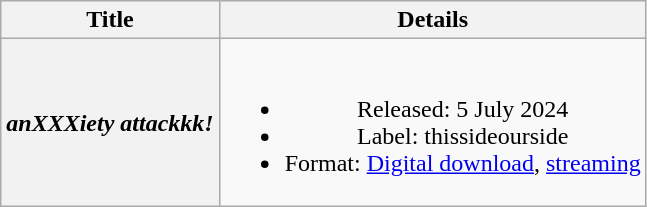<table class="wikitable plainrowheaders" style="text-align:center;">
<tr>
<th>Title</th>
<th>Details</th>
</tr>
<tr>
<th scope="row"><em>anXXXiety attackkk!</em></th>
<td><br><ul><li>Released: 5 July 2024</li><li>Label: thissideourside</li><li>Format: <a href='#'>Digital download</a>, <a href='#'>streaming</a></li></ul></td>
</tr>
</table>
